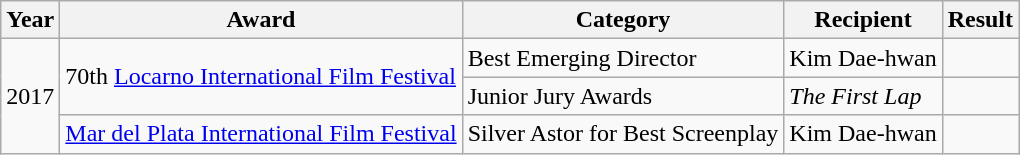<table class="wikitable">
<tr>
<th>Year</th>
<th>Award</th>
<th>Category</th>
<th>Recipient</th>
<th>Result</th>
</tr>
<tr>
<td rowspan=3>2017</td>
<td rowspan=2>70th <a href='#'>Locarno International Film Festival</a></td>
<td>Best Emerging Director</td>
<td>Kim Dae-hwan</td>
<td></td>
</tr>
<tr>
<td>Junior Jury Awards</td>
<td><em>The First Lap</em></td>
<td></td>
</tr>
<tr>
<td><a href='#'>Mar del Plata International Film Festival</a></td>
<td>Silver Astor for Best Screenplay</td>
<td>Kim Dae-hwan</td>
<td></td>
</tr>
</table>
